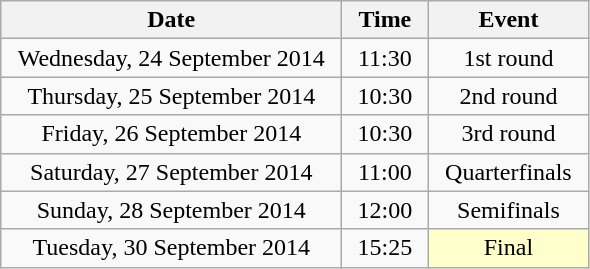<table class = "wikitable" style="text-align:center;">
<tr>
<th width=220>Date</th>
<th width=50>Time</th>
<th width=100>Event</th>
</tr>
<tr>
<td>Wednesday, 24 September 2014</td>
<td>11:30</td>
<td>1st round</td>
</tr>
<tr>
<td>Thursday, 25 September 2014</td>
<td>10:30</td>
<td>2nd round</td>
</tr>
<tr>
<td>Friday, 26 September 2014</td>
<td>10:30</td>
<td>3rd round</td>
</tr>
<tr>
<td>Saturday, 27 September 2014</td>
<td>11:00</td>
<td>Quarterfinals</td>
</tr>
<tr>
<td>Sunday, 28 September 2014</td>
<td>12:00</td>
<td>Semifinals</td>
</tr>
<tr>
<td>Tuesday, 30 September 2014</td>
<td>15:25</td>
<td bgcolor=ffffcc>Final</td>
</tr>
</table>
